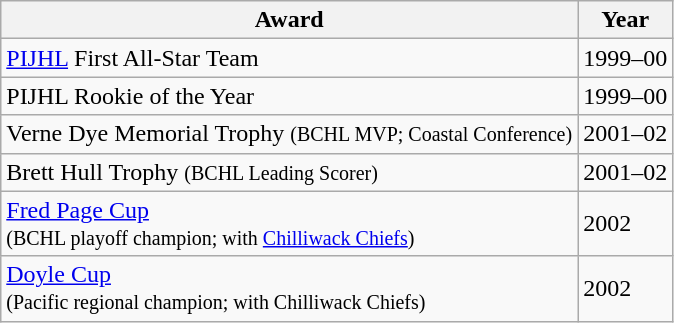<table class="wikitable" border="1">
<tr>
<th>Award</th>
<th>Year</th>
</tr>
<tr>
<td><a href='#'>PIJHL</a> First All-Star Team</td>
<td>1999–00</td>
</tr>
<tr>
<td>PIJHL Rookie of the Year</td>
<td>1999–00</td>
</tr>
<tr>
<td>Verne Dye Memorial Trophy <small>(BCHL MVP; Coastal Conference)</small></td>
<td>2001–02</td>
</tr>
<tr>
<td>Brett Hull Trophy <small>(BCHL Leading Scorer)</small></td>
<td>2001–02</td>
</tr>
<tr>
<td><a href='#'>Fred Page Cup</a> <br><small>(BCHL playoff champion; with <a href='#'>Chilliwack Chiefs</a>)</small></td>
<td>2002</td>
</tr>
<tr>
<td><a href='#'>Doyle Cup</a> <br><small>(Pacific regional champion; with Chilliwack Chiefs)</small></td>
<td>2002</td>
</tr>
</table>
